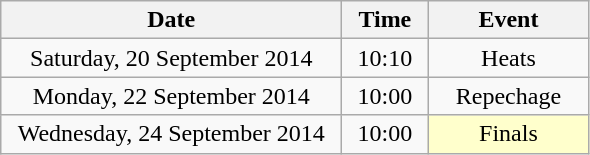<table class = "wikitable" style="text-align:center;">
<tr>
<th width=220>Date</th>
<th width=50>Time</th>
<th width=100>Event</th>
</tr>
<tr>
<td>Saturday, 20 September 2014</td>
<td>10:10</td>
<td>Heats</td>
</tr>
<tr>
<td>Monday, 22 September 2014</td>
<td>10:00</td>
<td>Repechage</td>
</tr>
<tr>
<td>Wednesday, 24 September 2014</td>
<td>10:00</td>
<td bgcolor=ffffcc>Finals</td>
</tr>
</table>
